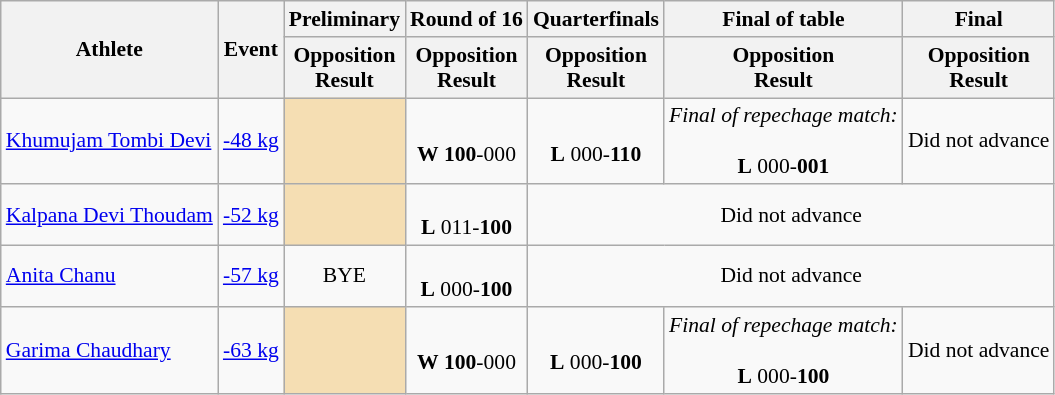<table class=wikitable style="font-size:90%">
<tr>
<th rowspan=2>Athlete</th>
<th rowspan=2>Event</th>
<th>Preliminary</th>
<th>Round of 16</th>
<th>Quarterfinals</th>
<th>Final of table</th>
<th>Final</th>
</tr>
<tr>
<th>Opposition<br>Result</th>
<th>Opposition<br>Result</th>
<th>Opposition<br>Result</th>
<th>Opposition<br>Result</th>
<th>Opposition<br>Result</th>
</tr>
<tr>
<td><a href='#'>Khumujam Tombi Devi</a></td>
<td><a href='#'>-48 kg</a></td>
<td style="background:wheat;"></td>
<td align=center><br><strong>W</strong> <strong>100</strong>-000</td>
<td align=center><br><strong>L</strong> 000-<strong>110</strong></td>
<td align=center><em>Final of repechage match:</em><br><br><strong>L</strong> 000-<strong>001</strong></td>
<td align=center colspan="7">Did not advance</td>
</tr>
<tr>
<td><a href='#'>Kalpana Devi Thoudam</a></td>
<td><a href='#'>-52 kg</a></td>
<td style="background:wheat;"></td>
<td align=center><br><strong>L</strong> 011-<strong>100</strong></td>
<td align=center colspan="7">Did not advance</td>
</tr>
<tr>
<td><a href='#'>Anita Chanu</a></td>
<td><a href='#'>-57 kg</a></td>
<td align=center>BYE</td>
<td align=center><br><strong>L</strong> 000-<strong>100</strong></td>
<td align=center colspan="7">Did not advance</td>
</tr>
<tr>
<td><a href='#'>Garima Chaudhary</a></td>
<td><a href='#'>-63 kg</a></td>
<td style="background:wheat;"></td>
<td align=center><br><strong>W</strong> <strong>100</strong>-000</td>
<td align=center><br><strong>L</strong> 000-<strong>100</strong></td>
<td align=center><em>Final of repechage match:</em><br><br><strong>L</strong> 000-<strong>100</strong></td>
<td align=center colspan="7">Did not advance</td>
</tr>
</table>
